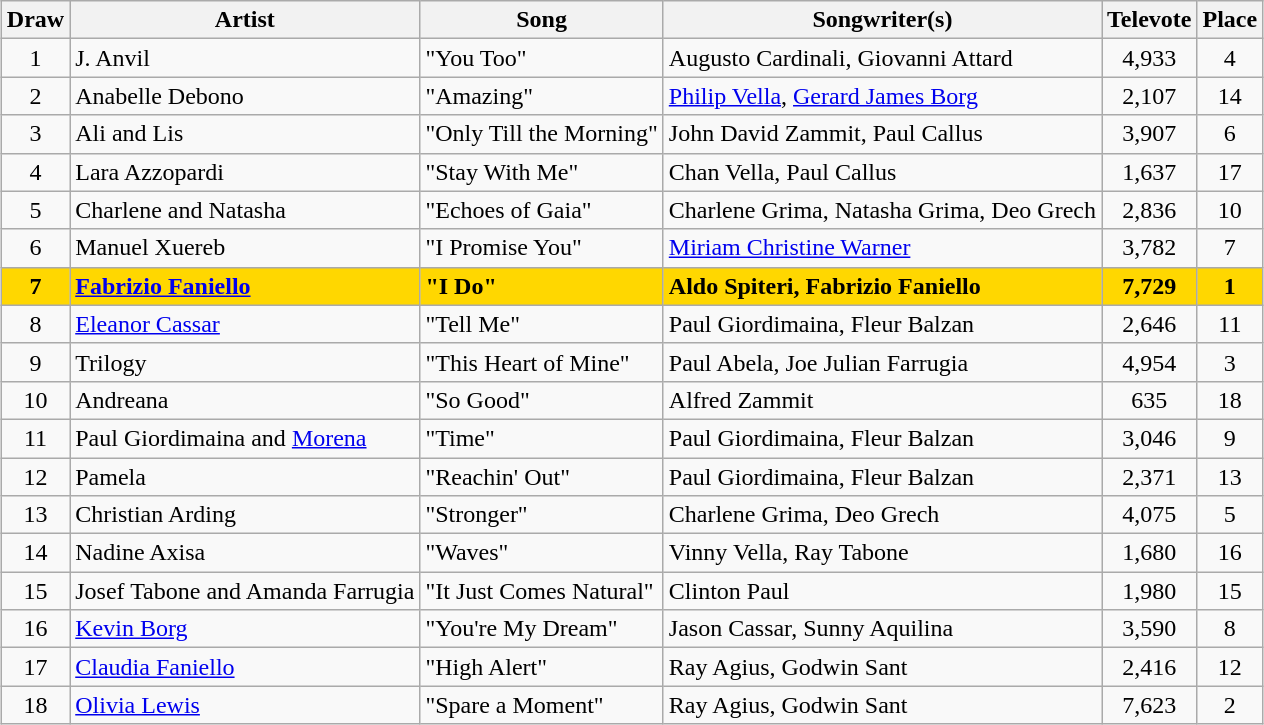<table class="sortable wikitable" style="margin: 1em auto 1em auto; text-align:center">
<tr>
<th>Draw</th>
<th>Artist</th>
<th>Song</th>
<th>Songwriter(s)</th>
<th>Televote</th>
<th>Place</th>
</tr>
<tr>
<td>1</td>
<td align="left">J. Anvil</td>
<td align="left">"You Too"</td>
<td align="left">Augusto Cardinali, Giovanni Attard</td>
<td>4,933</td>
<td>4</td>
</tr>
<tr>
<td>2</td>
<td align="left">Anabelle Debono</td>
<td align="left">"Amazing"</td>
<td align="left"><a href='#'>Philip Vella</a>, <a href='#'>Gerard James Borg</a></td>
<td>2,107</td>
<td>14</td>
</tr>
<tr>
<td>3</td>
<td align="left">Ali and Lis</td>
<td align="left">"Only Till the Morning"</td>
<td align="left">John David Zammit, Paul Callus</td>
<td>3,907</td>
<td>6</td>
</tr>
<tr>
<td>4</td>
<td align="left">Lara Azzopardi</td>
<td align="left">"Stay With Me"</td>
<td align="left">Chan Vella, Paul Callus</td>
<td>1,637</td>
<td>17</td>
</tr>
<tr>
<td>5</td>
<td align="left">Charlene and Natasha</td>
<td align="left">"Echoes of Gaia"</td>
<td align="left">Charlene Grima, Natasha Grima, Deo Grech</td>
<td>2,836</td>
<td>10</td>
</tr>
<tr>
<td>6</td>
<td align="left">Manuel Xuereb</td>
<td align="left">"I Promise You"</td>
<td align="left"><a href='#'>Miriam Christine Warner</a></td>
<td>3,782</td>
<td>7</td>
</tr>
<tr style="font-weight:bold; background:gold;">
<td>7</td>
<td align="left"><a href='#'>Fabrizio Faniello</a></td>
<td align="left">"I Do"</td>
<td align="left">Aldo Spiteri, Fabrizio Faniello</td>
<td>7,729</td>
<td>1</td>
</tr>
<tr>
<td>8</td>
<td align="left"><a href='#'>Eleanor Cassar</a></td>
<td align="left">"Tell Me"</td>
<td align="left">Paul Giordimaina, Fleur Balzan</td>
<td>2,646</td>
<td>11</td>
</tr>
<tr>
<td>9</td>
<td align="left">Trilogy</td>
<td align="left">"This Heart of Mine"</td>
<td align="left">Paul Abela, Joe Julian Farrugia</td>
<td>4,954</td>
<td>3</td>
</tr>
<tr>
<td>10</td>
<td align="left">Andreana</td>
<td align="left">"So Good"</td>
<td align="left">Alfred Zammit</td>
<td>635</td>
<td>18</td>
</tr>
<tr>
<td>11</td>
<td align="left">Paul Giordimaina and <a href='#'>Morena</a></td>
<td align="left">"Time"</td>
<td align="left">Paul Giordimaina, Fleur Balzan</td>
<td>3,046</td>
<td>9</td>
</tr>
<tr>
<td>12</td>
<td align="left">Pamela</td>
<td align="left">"Reachin' Out"</td>
<td align="left">Paul Giordimaina, Fleur Balzan</td>
<td>2,371</td>
<td>13</td>
</tr>
<tr>
<td>13</td>
<td align="left">Christian Arding</td>
<td align="left">"Stronger"</td>
<td align="left">Charlene Grima, Deo Grech</td>
<td>4,075</td>
<td>5</td>
</tr>
<tr>
<td>14</td>
<td align="left">Nadine Axisa</td>
<td align="left">"Waves"</td>
<td align="left">Vinny Vella, Ray Tabone</td>
<td>1,680</td>
<td>16</td>
</tr>
<tr>
<td>15</td>
<td align="left">Josef Tabone and Amanda Farrugia</td>
<td align="left">"It Just Comes Natural"</td>
<td align="left">Clinton Paul</td>
<td>1,980</td>
<td>15</td>
</tr>
<tr>
<td>16</td>
<td align="left"><a href='#'>Kevin Borg</a></td>
<td align="left">"You're My Dream"</td>
<td align="left">Jason Cassar, Sunny Aquilina</td>
<td>3,590</td>
<td>8</td>
</tr>
<tr>
<td>17</td>
<td align="left"><a href='#'>Claudia Faniello</a></td>
<td align="left">"High Alert"</td>
<td align="left">Ray Agius, Godwin Sant</td>
<td>2,416</td>
<td>12</td>
</tr>
<tr>
<td>18</td>
<td align="left"><a href='#'>Olivia Lewis</a></td>
<td align="left">"Spare a Moment"</td>
<td align="left">Ray Agius, Godwin Sant</td>
<td>7,623</td>
<td>2</td>
</tr>
</table>
